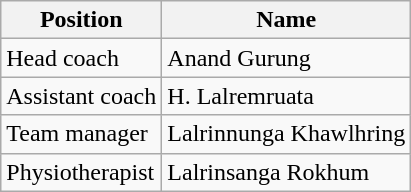<table class="wikitable">
<tr>
<th>Position</th>
<th>Name</th>
</tr>
<tr>
<td>Head coach</td>
<td> Anand Gurung</td>
</tr>
<tr>
<td>Assistant coach</td>
<td> H. Lalremruata</td>
</tr>
<tr>
<td>Team manager</td>
<td> Lalrinnunga Khawlhring</td>
</tr>
<tr>
<td>Physiotherapist</td>
<td> Lalrinsanga Rokhum</td>
</tr>
</table>
